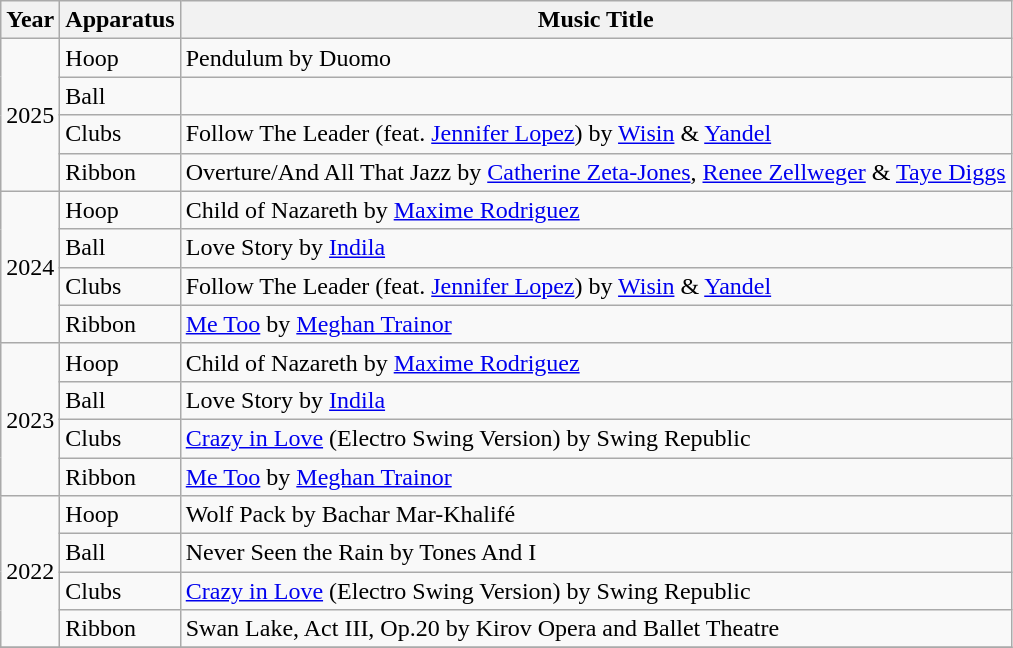<table class="wikitable">
<tr>
<th>Year</th>
<th>Apparatus</th>
<th>Music Title</th>
</tr>
<tr>
<td rowspan="4">2025</td>
<td>Hoop</td>
<td>Pendulum by Duomo</td>
</tr>
<tr>
<td>Ball</td>
<td></td>
</tr>
<tr>
<td>Clubs</td>
<td>Follow The Leader (feat. <a href='#'>Jennifer Lopez</a>) by <a href='#'>Wisin</a> & <a href='#'>Yandel</a></td>
</tr>
<tr>
<td>Ribbon</td>
<td>Overture/And All That Jazz by <a href='#'>Catherine Zeta-Jones</a>, <a href='#'>Renee Zellweger</a> & <a href='#'>Taye Diggs</a></td>
</tr>
<tr>
<td rowspan="4">2024</td>
<td>Hoop</td>
<td>Child of Nazareth by <a href='#'>Maxime Rodriguez</a></td>
</tr>
<tr>
<td>Ball</td>
<td>Love Story by <a href='#'>Indila</a></td>
</tr>
<tr>
<td>Clubs</td>
<td>Follow The Leader (feat. <a href='#'>Jennifer Lopez</a>) by <a href='#'>Wisin</a> & <a href='#'>Yandel</a></td>
</tr>
<tr>
<td>Ribbon</td>
<td><a href='#'>Me Too</a> by <a href='#'>Meghan Trainor</a></td>
</tr>
<tr>
<td rowspan="4">2023</td>
<td>Hoop</td>
<td>Child of Nazareth by <a href='#'>Maxime Rodriguez</a></td>
</tr>
<tr>
<td>Ball</td>
<td>Love Story by <a href='#'>Indila</a></td>
</tr>
<tr>
<td>Clubs</td>
<td><a href='#'>Crazy in Love</a> (Electro Swing Version) by Swing Republic</td>
</tr>
<tr>
<td>Ribbon</td>
<td><a href='#'>Me Too</a> by <a href='#'>Meghan Trainor</a></td>
</tr>
<tr>
<td rowspan="4">2022</td>
<td>Hoop</td>
<td>Wolf Pack by Bachar Mar-Khalifé</td>
</tr>
<tr>
<td>Ball</td>
<td>Never Seen the Rain by Tones And I</td>
</tr>
<tr>
<td>Clubs</td>
<td><a href='#'>Crazy in Love</a> (Electro Swing Version) by Swing Republic</td>
</tr>
<tr>
<td>Ribbon</td>
<td>Swan Lake, Act III, Op.20 by Kirov Opera and Ballet Theatre</td>
</tr>
<tr>
</tr>
</table>
